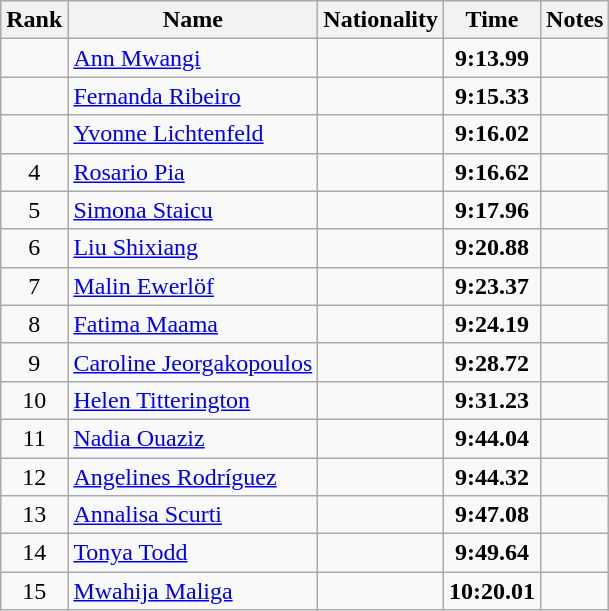<table class="wikitable sortable" style="text-align:center">
<tr>
<th>Rank</th>
<th>Name</th>
<th>Nationality</th>
<th>Time</th>
<th>Notes</th>
</tr>
<tr>
<td></td>
<td align=left><a href='#'>Ann Mwangi</a></td>
<td align=left></td>
<td><strong>9:13.99</strong></td>
<td></td>
</tr>
<tr>
<td></td>
<td align=left><a href='#'>Fernanda Ribeiro</a></td>
<td align=left></td>
<td><strong>9:15.33</strong></td>
<td></td>
</tr>
<tr>
<td></td>
<td align=left><a href='#'>Yvonne Lichtenfeld</a></td>
<td align=left></td>
<td><strong>9:16.02</strong></td>
<td></td>
</tr>
<tr>
<td>4</td>
<td align=left><a href='#'>Rosario Pia</a></td>
<td align=left></td>
<td><strong>9:16.62</strong></td>
<td></td>
</tr>
<tr>
<td>5</td>
<td align=left><a href='#'>Simona Staicu</a></td>
<td align=left></td>
<td><strong>9:17.96</strong></td>
<td></td>
</tr>
<tr>
<td>6</td>
<td align=left><a href='#'>Liu Shixiang</a></td>
<td align=left></td>
<td><strong>9:20.88</strong></td>
<td></td>
</tr>
<tr>
<td>7</td>
<td align=left><a href='#'>Malin Ewerlöf</a></td>
<td align=left></td>
<td><strong>9:23.37</strong></td>
<td></td>
</tr>
<tr>
<td>8</td>
<td align=left><a href='#'>Fatima Maama</a></td>
<td align=left></td>
<td><strong>9:24.19</strong></td>
<td></td>
</tr>
<tr>
<td>9</td>
<td align=left><a href='#'>Caroline Jeorgakopoulos</a></td>
<td align=left></td>
<td><strong>9:28.72</strong></td>
<td></td>
</tr>
<tr>
<td>10</td>
<td align=left><a href='#'>Helen Titterington</a></td>
<td align=left></td>
<td><strong>9:31.23</strong></td>
<td></td>
</tr>
<tr>
<td>11</td>
<td align=left><a href='#'>Nadia Ouaziz</a></td>
<td align=left></td>
<td><strong>9:44.04</strong></td>
<td></td>
</tr>
<tr>
<td>12</td>
<td align=left><a href='#'>Angelines Rodríguez</a></td>
<td align=left></td>
<td><strong>9:44.32</strong></td>
<td></td>
</tr>
<tr>
<td>13</td>
<td align=left><a href='#'>Annalisa Scurti</a></td>
<td align=left></td>
<td><strong>9:47.08</strong></td>
<td></td>
</tr>
<tr>
<td>14</td>
<td align=left><a href='#'>Tonya Todd</a></td>
<td align=left></td>
<td><strong>9:49.64</strong></td>
<td></td>
</tr>
<tr>
<td>15</td>
<td align=left><a href='#'>Mwahija Maliga</a></td>
<td align=left></td>
<td><strong>10:20.01</strong></td>
<td></td>
</tr>
</table>
